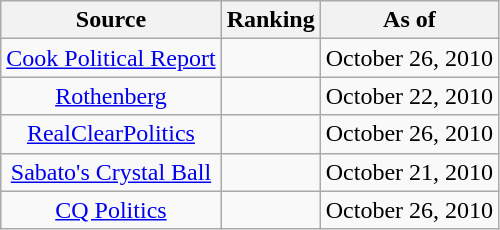<table class="wikitable" style="text-align:center">
<tr>
<th>Source</th>
<th>Ranking</th>
<th>As of</th>
</tr>
<tr>
<td><a href='#'>Cook Political Report</a></td>
<td></td>
<td>October 26, 2010</td>
</tr>
<tr>
<td><a href='#'>Rothenberg</a></td>
<td></td>
<td>October 22, 2010</td>
</tr>
<tr>
<td><a href='#'>RealClearPolitics</a></td>
<td></td>
<td>October 26, 2010</td>
</tr>
<tr>
<td><a href='#'>Sabato's Crystal Ball</a></td>
<td></td>
<td>October 21, 2010</td>
</tr>
<tr>
<td><a href='#'>CQ Politics</a></td>
<td></td>
<td>October 26, 2010</td>
</tr>
</table>
